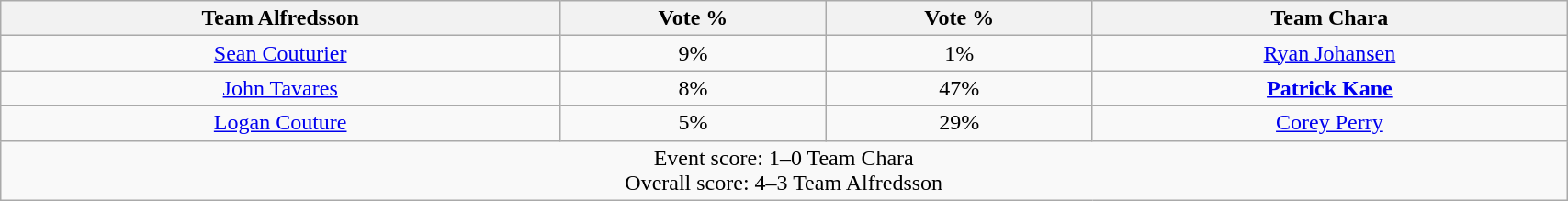<table width="90%" class="wikitable">
<tr>
<th>Team Alfredsson</th>
<th>Vote %</th>
<th>Vote %</th>
<th>Team Chara</th>
</tr>
<tr align="center">
<td><a href='#'>Sean Couturier</a></td>
<td>9%</td>
<td>1%</td>
<td><a href='#'>Ryan Johansen</a></td>
</tr>
<tr align="center">
<td><a href='#'>John Tavares</a></td>
<td>8%</td>
<td>47%</td>
<td><strong><a href='#'>Patrick Kane</a></strong></td>
</tr>
<tr align="center">
<td><a href='#'>Logan Couture</a></td>
<td>5%</td>
<td>29%</td>
<td><a href='#'>Corey Perry</a></td>
</tr>
<tr align="center">
<td colspan="4">Event score: 1–0 Team Chara <br> Overall score: 4–3 Team Alfredsson</td>
</tr>
</table>
